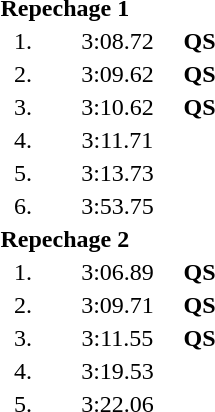<table style="text-align:center">
<tr>
<td colspan=4 align=left><strong>Repechage 1</strong></td>
</tr>
<tr>
<td width=30>1.</td>
<td align=left></td>
<td width=80>3:08.72</td>
<td><strong>QS</strong></td>
</tr>
<tr>
<td>2.</td>
<td align=left></td>
<td>3:09.62</td>
<td><strong>QS</strong></td>
</tr>
<tr>
<td>3.</td>
<td align=left></td>
<td>3:10.62</td>
<td><strong>QS</strong></td>
</tr>
<tr>
<td>4.</td>
<td align=left></td>
<td>3:11.71</td>
<td></td>
</tr>
<tr>
<td>5.</td>
<td align=left></td>
<td>3:13.73</td>
<td></td>
</tr>
<tr>
<td>6.</td>
<td align=left></td>
<td>3:53.75</td>
<td></td>
</tr>
<tr>
<td colspan=4 align=left><strong>Repechage 2</strong></td>
</tr>
<tr>
<td>1.</td>
<td align=left></td>
<td>3:06.89</td>
<td><strong>QS</strong></td>
</tr>
<tr>
<td>2.</td>
<td align=left></td>
<td>3:09.71</td>
<td><strong>QS</strong></td>
</tr>
<tr>
<td>3.</td>
<td align=left></td>
<td>3:11.55</td>
<td><strong>QS</strong></td>
</tr>
<tr>
<td>4.</td>
<td align=left></td>
<td>3:19.53</td>
<td></td>
</tr>
<tr>
<td>5.</td>
<td align=left></td>
<td>3:22.06</td>
<td></td>
</tr>
</table>
